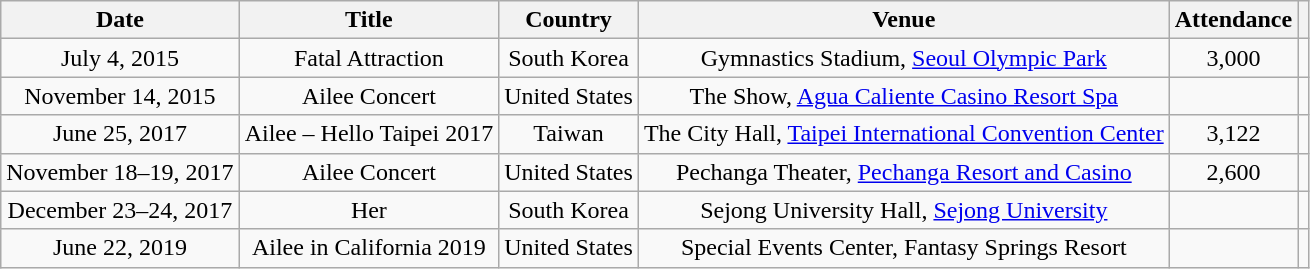<table class="wikitable sortable" style="text-align:center">
<tr>
<th scope="col">Date</th>
<th scope="col">Title</th>
<th scope="col">Country</th>
<th scope="col">Venue</th>
<th scope="col">Attendance</th>
<th scope="col" class="unsortable"></th>
</tr>
<tr>
<td>July 4, 2015</td>
<td>Fatal Attraction</td>
<td>South Korea</td>
<td>Gymnastics Stadium, <a href='#'>Seoul Olympic Park</a></td>
<td>3,000</td>
<td></td>
</tr>
<tr>
<td>November 14, 2015</td>
<td>Ailee Concert</td>
<td>United States</td>
<td>The Show, <a href='#'>Agua Caliente Casino Resort Spa</a></td>
<td></td>
<td></td>
</tr>
<tr>
<td>June 25, 2017</td>
<td>Ailee – Hello Taipei 2017</td>
<td>Taiwan</td>
<td>The City Hall, <a href='#'>Taipei International Convention Center</a></td>
<td>3,122</td>
<td></td>
</tr>
<tr>
<td>November 18–19, 2017</td>
<td>Ailee Concert</td>
<td>United States</td>
<td>Pechanga Theater, <a href='#'>Pechanga Resort and Casino</a></td>
<td>2,600</td>
<td></td>
</tr>
<tr>
<td>December 23–24, 2017</td>
<td>Her</td>
<td>South Korea</td>
<td>Sejong University Hall, <a href='#'>Sejong University</a></td>
<td></td>
<td></td>
</tr>
<tr>
<td>June 22, 2019</td>
<td>Ailee in California 2019</td>
<td>United States</td>
<td>Special Events Center, Fantasy Springs Resort</td>
<td></td>
<td></td>
</tr>
</table>
